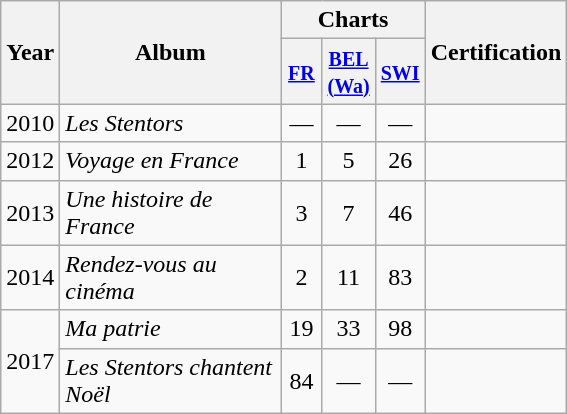<table class="wikitable">
<tr>
<th align="center" rowspan="2" width="10">Year</th>
<th align="center" rowspan="2" width="140">Album</th>
<th align="center" colspan="3">Charts</th>
<th align="center" rowspan="2" width="40">Certification</th>
</tr>
<tr>
<th width="20"><small><a href='#'>FR</a></small><br></th>
<th width="20"><small><a href='#'>BEL <br>(Wa)</a></small><br></th>
<th width="20"><small><a href='#'>SWI</a></small><br></th>
</tr>
<tr>
<td align="center">2010</td>
<td><em>Les Stentors</em></td>
<td align="center">—</td>
<td align="center">—</td>
<td align="center">—</td>
<td></td>
</tr>
<tr>
<td align="center">2012</td>
<td><em>Voyage en France</em></td>
<td align="center">1</td>
<td align="center">5</td>
<td align="center">26</td>
<td></td>
</tr>
<tr>
<td align="center">2013</td>
<td><em>Une histoire de France</em></td>
<td align="center">3</td>
<td align="center">7</td>
<td align="center">46</td>
<td></td>
</tr>
<tr>
<td align="center">2014</td>
<td><em>Rendez-vous au cinéma</em></td>
<td align="center">2</td>
<td align="center">11</td>
<td align="center">83</td>
<td></td>
</tr>
<tr>
<td align="center" rowspan="2">2017</td>
<td><em>Ma patrie</em></td>
<td align="center">19<br></td>
<td align="center">33</td>
<td align="center">98</td>
<td></td>
</tr>
<tr>
<td><em>Les Stentors chantent Noël</em></td>
<td align="center">84<br></td>
<td align="center">—</td>
<td align="center">—</td>
<td></td>
</tr>
</table>
